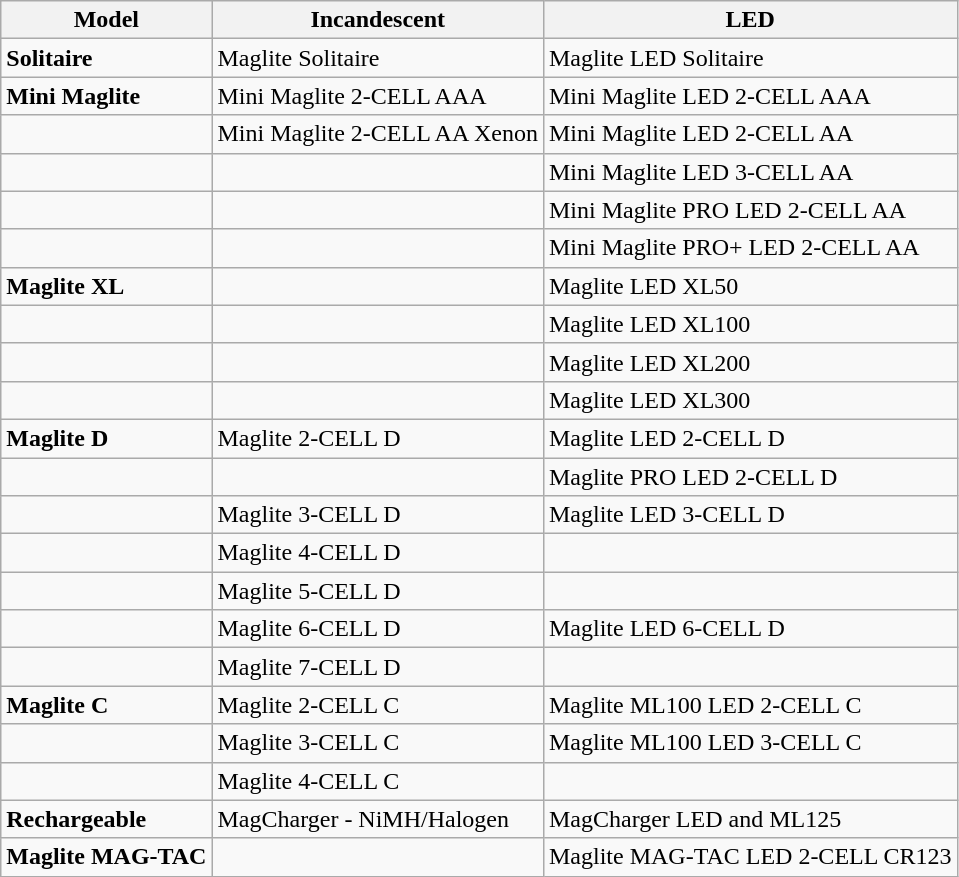<table class="wikitable">
<tr>
<th scope="col">Model</th>
<th scope="col">Incandescent</th>
<th scope="col">LED</th>
</tr>
<tr>
<td><strong>Solitaire</strong></td>
<td>Maglite Solitaire</td>
<td>Maglite LED Solitaire</td>
</tr>
<tr>
<td><strong>Mini Maglite</strong></td>
<td>Mini Maglite 2-CELL AAA</td>
<td>Mini Maglite LED 2-CELL AAA</td>
</tr>
<tr>
<td></td>
<td>Mini Maglite 2-CELL AA Xenon</td>
<td>Mini Maglite LED 2-CELL AA</td>
</tr>
<tr>
<td></td>
<td></td>
<td>Mini Maglite LED 3-CELL AA</td>
</tr>
<tr>
<td></td>
<td></td>
<td>Mini Maglite PRO LED 2-CELL AA</td>
</tr>
<tr>
<td></td>
<td></td>
<td>Mini Maglite PRO+ LED 2-CELL AA</td>
</tr>
<tr>
<td><strong>Maglite XL</strong></td>
<td></td>
<td>Maglite LED XL50</td>
</tr>
<tr>
<td></td>
<td></td>
<td>Maglite LED XL100</td>
</tr>
<tr>
<td></td>
<td></td>
<td>Maglite LED XL200</td>
</tr>
<tr>
<td></td>
<td></td>
<td>Maglite LED XL300</td>
</tr>
<tr>
<td><strong>Maglite D</strong></td>
<td>Maglite 2-CELL D</td>
<td>Maglite LED 2-CELL D</td>
</tr>
<tr>
<td></td>
<td></td>
<td>Maglite PRO LED 2-CELL D</td>
</tr>
<tr>
<td></td>
<td>Maglite 3-CELL D</td>
<td>Maglite LED 3-CELL D</td>
</tr>
<tr>
<td></td>
<td>Maglite 4-CELL D</td>
<td></td>
</tr>
<tr>
<td></td>
<td>Maglite 5-CELL D</td>
<td></td>
</tr>
<tr>
<td></td>
<td>Maglite 6-CELL D</td>
<td>Maglite LED 6-CELL D</td>
</tr>
<tr>
<td></td>
<td>Maglite 7-CELL D</td>
<td></td>
</tr>
<tr>
<td><strong>Maglite C</strong></td>
<td>Maglite 2-CELL C</td>
<td>Maglite ML100 LED 2-CELL C</td>
</tr>
<tr>
<td></td>
<td>Maglite 3-CELL C</td>
<td>Maglite ML100 LED 3-CELL C</td>
</tr>
<tr>
<td></td>
<td>Maglite 4-CELL C</td>
<td></td>
</tr>
<tr>
<td><strong>Rechargeable</strong></td>
<td>MagCharger - NiMH/Halogen</td>
<td>MagCharger LED and ML125</td>
</tr>
<tr>
<td><strong>Maglite MAG-TAC</strong></td>
<td></td>
<td>Maglite MAG-TAC LED 2-CELL CR123</td>
</tr>
</table>
